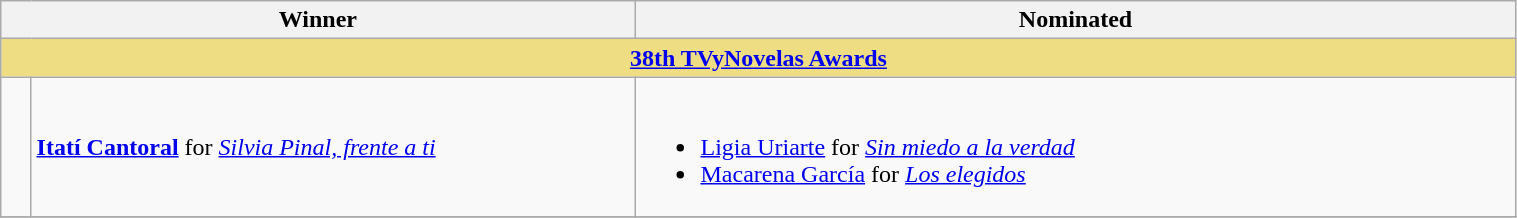<table class="wikitable" width=80%>
<tr align=center>
<th width="150px;" colspan=2; align="center">Winner</th>
<th width="580px;" align="center">Nominated</th>
</tr>
<tr>
<th colspan=9 style="background:#EEDD82;"  align="center"><strong><a href='#'>38th TVyNovelas Awards</a></strong></th>
</tr>
<tr>
<td width=2%></td>
<td><strong><a href='#'>Itatí Cantoral</a></strong> for <em><a href='#'>Silvia Pinal, frente a ti</a></em></td>
<td><br><ul><li><a href='#'>Ligia Uriarte</a> for <em><a href='#'>Sin miedo a la verdad</a></em></li><li><a href='#'>Macarena García</a> for <em><a href='#'>Los elegidos</a></em></li></ul></td>
</tr>
<tr>
</tr>
</table>
